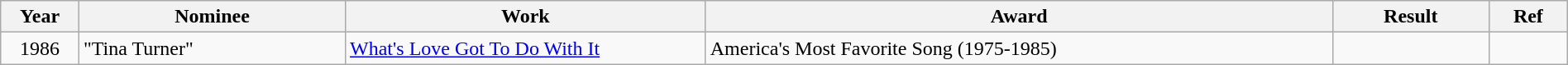<table class="wikitable" width="100%">
<tr>
<th width="5%">Year</th>
<th width="17%">Nominee</th>
<th width="23%">Work</th>
<th width="40%">Award</th>
<th width="10%">Result</th>
<th width="5%">Ref</th>
</tr>
<tr>
<td align="center">1986</td>
<td>"Tina Turner"</td>
<td><a href='#'>What's Love Got To Do With It</a></td>
<td>America's Most Favorite Song (1975-1985)</td>
<td></td>
<td align="center"></td>
</tr>
</table>
